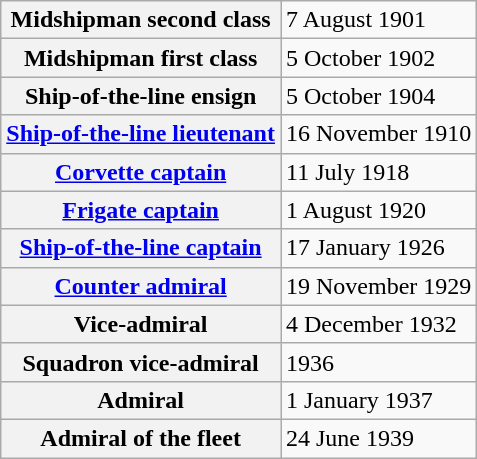<table class="wikitable">
<tr>
<th>Midshipman second class</th>
<td>7 August 1901</td>
</tr>
<tr>
<th>Midshipman first class</th>
<td>5 October 1902</td>
</tr>
<tr>
<th>Ship-of-the-line ensign</th>
<td>5 October 1904</td>
</tr>
<tr>
<th><a href='#'>Ship-of-the-line lieutenant</a></th>
<td>16 November 1910</td>
</tr>
<tr>
<th><a href='#'>Corvette captain</a></th>
<td>11 July 1918</td>
</tr>
<tr>
<th><a href='#'>Frigate captain</a></th>
<td>1 August 1920</td>
</tr>
<tr>
<th><a href='#'>Ship-of-the-line captain</a></th>
<td>17 January 1926</td>
</tr>
<tr>
<th><a href='#'>Counter admiral</a></th>
<td>19 November 1929</td>
</tr>
<tr>
<th>Vice-admiral</th>
<td>4 December 1932</td>
</tr>
<tr>
<th>Squadron vice-admiral</th>
<td>1936</td>
</tr>
<tr>
<th>Admiral</th>
<td>1 January 1937</td>
</tr>
<tr>
<th>Admiral of the fleet</th>
<td>24 June 1939</td>
</tr>
</table>
